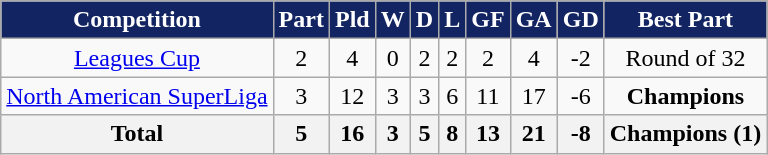<table class="wikitable" style="text-align: center;">
<tr>
<th style=background-color:#122562;color:#ffffff>Competition</th>
<th style=background-color:#122562;color:#ffffff>Part</th>
<th style=background-color:#122562;color:#ffffff>Pld</th>
<th style=background-color:#122562;color:#ffffff>W</th>
<th style=background-color:#122562;color:#ffffff>D</th>
<th style=background-color:#122562;color:#ffffff>L</th>
<th style=background-color:#122562;color:#ffffff>GF</th>
<th style=background-color:#122562;color:#ffffff>GA</th>
<th style=background-color:#122562;color:#ffffff>GD</th>
<th style=background-color:#122562;color:#ffffff>Best Part</th>
</tr>
<tr>
<td><a href='#'>Leagues Cup</a></td>
<td>2</td>
<td>4</td>
<td>0</td>
<td>2</td>
<td>2</td>
<td>2</td>
<td>4</td>
<td>-2</td>
<td>Round of 32</td>
</tr>
<tr>
<td><a href='#'>North American SuperLiga</a></td>
<td>3</td>
<td>12</td>
<td>3</td>
<td>3</td>
<td>6</td>
<td>11</td>
<td>17</td>
<td>-6</td>
<td><strong>Champions</strong></td>
</tr>
<tr>
<th>Total</th>
<th>5</th>
<th>16</th>
<th>3</th>
<th>5</th>
<th>8</th>
<th>13</th>
<th>21</th>
<th>-8</th>
<th><strong>Champions (1)</strong></th>
</tr>
</table>
